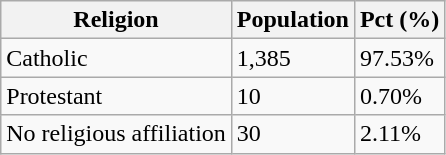<table class="wikitable">
<tr>
<th>Religion</th>
<th>Population</th>
<th>Pct (%)</th>
</tr>
<tr>
<td>Catholic</td>
<td>1,385</td>
<td>97.53%</td>
</tr>
<tr>
<td>Protestant</td>
<td>10</td>
<td>0.70%</td>
</tr>
<tr>
<td>No religious affiliation</td>
<td>30</td>
<td>2.11%</td>
</tr>
</table>
